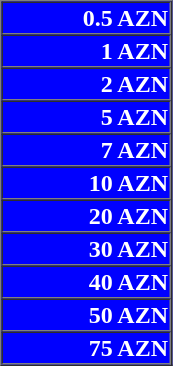<table border=1 cellspacing=0 cellpadding=1 width=115px style="background:blue;color:#FFF;text-align:right">
<tr>
<th>0.5 AZN</th>
</tr>
<tr>
<th>1 AZN</th>
</tr>
<tr>
<th>2 AZN</th>
</tr>
<tr>
<th>5 AZN</th>
</tr>
<tr>
<th>7 AZN</th>
</tr>
<tr>
<th>10 AZN</th>
</tr>
<tr>
<th>20 AZN</th>
</tr>
<tr>
<th>30 AZN</th>
</tr>
<tr>
<th>40 AZN</th>
</tr>
<tr>
<th>50 AZN</th>
</tr>
<tr>
<th>75 AZN</th>
</tr>
</table>
